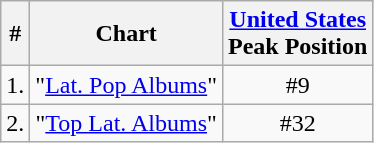<table class="wikitable">
<tr>
<th>#</th>
<th>Chart</th>
<th><a href='#'>United States</a><br>Peak Position</th>
</tr>
<tr>
<td>1.</td>
<td style="text-align:center;">"<a href='#'>Lat. Pop Albums</a>"</td>
<td style="text-align:center;">#9</td>
</tr>
<tr>
<td>2.</td>
<td style="text-align:center;">"<a href='#'>Top Lat. Albums</a>"</td>
<td style="text-align:center;">#32</td>
</tr>
</table>
